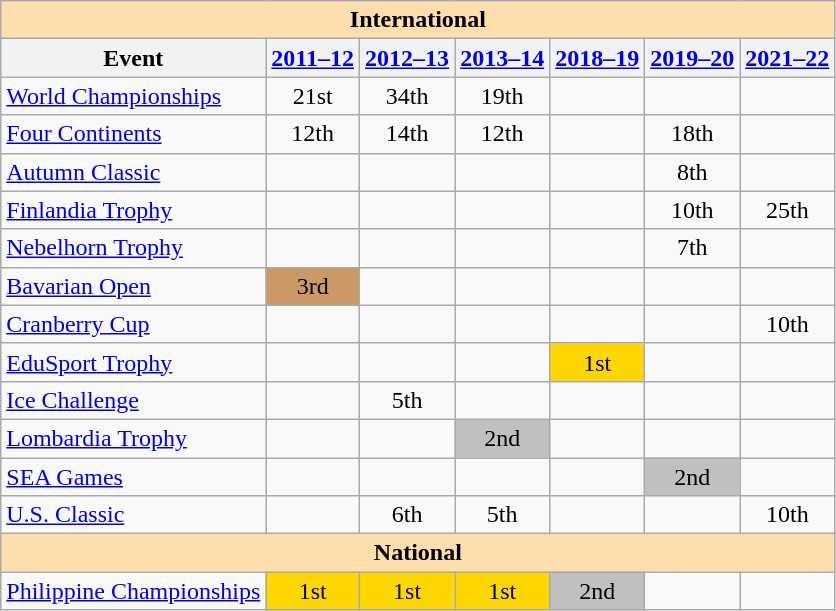<table class="wikitable" style="text-align:center">
<tr>
<th colspan="7" style="background-color: #ffdead; " align="center">International</th>
</tr>
<tr>
<th>Event</th>
<th><a href='#'>2011–12</a></th>
<th><a href='#'>2012–13</a></th>
<th><a href='#'>2013–14</a></th>
<th><a href='#'>2018–19</a></th>
<th><a href='#'>2019–20</a></th>
<th><a href='#'>2021–22</a></th>
</tr>
<tr>
<td align=left><a href='#'>World Championships</a></td>
<td>21st</td>
<td>34th</td>
<td>19th</td>
<td></td>
<td></td>
<td></td>
</tr>
<tr>
<td align=left><a href='#'>Four Continents</a></td>
<td>12th</td>
<td>14th</td>
<td>12th</td>
<td></td>
<td>18th</td>
<td></td>
</tr>
<tr>
<td align=left> <a href='#'>Autumn Classic</a></td>
<td></td>
<td></td>
<td></td>
<td></td>
<td>8th</td>
<td></td>
</tr>
<tr>
<td align=left> <a href='#'>Finlandia Trophy</a></td>
<td></td>
<td></td>
<td></td>
<td></td>
<td>10th</td>
<td>25th</td>
</tr>
<tr>
<td align=left> <a href='#'>Nebelhorn Trophy</a></td>
<td></td>
<td></td>
<td></td>
<td></td>
<td>7th</td>
<td></td>
</tr>
<tr>
<td align=left><a href='#'>Bavarian Open</a></td>
<td bgcolor=cc9966>3rd</td>
<td></td>
<td></td>
<td></td>
<td></td>
<td></td>
</tr>
<tr>
<td align=left><a href='#'>Cranberry Cup</a></td>
<td></td>
<td></td>
<td></td>
<td></td>
<td></td>
<td>10th</td>
</tr>
<tr>
<td align="left"><a href='#'>EduSport Trophy</a></td>
<td></td>
<td></td>
<td></td>
<td bgcolor="gold">1st</td>
<td></td>
<td></td>
</tr>
<tr>
<td align="left"><a href='#'>Ice Challenge</a></td>
<td></td>
<td>5th</td>
<td></td>
<td></td>
<td></td>
<td></td>
</tr>
<tr>
<td align="left"><a href='#'>Lombardia Trophy</a></td>
<td></td>
<td></td>
<td bgcolor="silver">2nd</td>
<td></td>
<td></td>
<td></td>
</tr>
<tr>
<td align="left"><a href='#'>SEA Games</a></td>
<td></td>
<td></td>
<td></td>
<td></td>
<td bgcolor="silver">2nd</td>
<td></td>
</tr>
<tr>
<td align="left"><a href='#'>U.S. Classic</a></td>
<td></td>
<td>6th</td>
<td>5th</td>
<td></td>
<td></td>
<td>10th</td>
</tr>
<tr>
<th colspan="7" style="background-color: #ffdead; " align="center">National</th>
</tr>
<tr>
<td align="left"><a href='#'>Philippine Championships</a></td>
<td bgcolor="gold">1st</td>
<td bgcolor="gold">1st</td>
<td bgcolor="gold">1st</td>
<td bgcolor="silver">2nd</td>
<td></td>
<td></td>
</tr>
</table>
